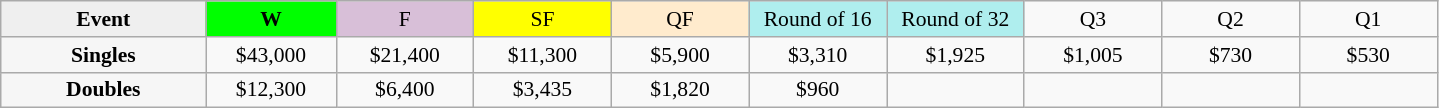<table class=wikitable style=font-size:90%;text-align:center>
<tr>
<td width=130 bgcolor=efefef><strong>Event</strong></td>
<td width=80 bgcolor=lime><strong>W</strong></td>
<td width=85 bgcolor=thistle>F</td>
<td width=85 bgcolor=ffff00>SF</td>
<td width=85 bgcolor=ffebcd>QF</td>
<td width=85 bgcolor=afeeee>Round of 16</td>
<td width=85 bgcolor=afeeee>Round of 32</td>
<td width=85>Q3</td>
<td width=85>Q2</td>
<td width=85>Q1</td>
</tr>
<tr>
<th style=background:#f6f6f6>Singles</th>
<td>$43,000</td>
<td>$21,400</td>
<td>$11,300</td>
<td>$5,900</td>
<td>$3,310</td>
<td>$1,925</td>
<td>$1,005</td>
<td>$730</td>
<td>$530</td>
</tr>
<tr>
<th style=background:#f6f6f6>Doubles</th>
<td>$12,300</td>
<td>$6,400</td>
<td>$3,435</td>
<td>$1,820</td>
<td>$960</td>
<td></td>
<td></td>
<td></td>
<td></td>
</tr>
</table>
